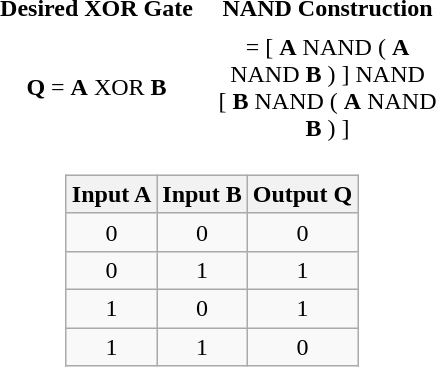<table style="margin:auto; text-align:center;">
<tr>
<th width=150>Desired XOR Gate</th>
<th width=150>NAND Construction</th>
</tr>
<tr>
<td></td>
<td></td>
</tr>
<tr class="nowrap">
<td><strong>Q</strong>  =  <strong>A</strong> XOR <strong>B</strong></td>
<td>= [ <strong>A</strong> NAND  ( <strong>A</strong> NAND <strong>B</strong> ) ] NAND<br> [ <strong>B</strong> NAND ( <strong>A</strong> NAND <strong>B</strong> ) ]</td>
</tr>
<tr>
<td colspan="2" style="text-align:center;"><br><table class="wikitable"  style="text-align:center; margin:auto;">
<tr>
<th>Input A</th>
<th>Input B</th>
<th>Output Q</th>
</tr>
<tr>
<td>0</td>
<td>0</td>
<td>0</td>
</tr>
<tr>
<td>0</td>
<td>1</td>
<td>1</td>
</tr>
<tr>
<td>1</td>
<td>0</td>
<td>1</td>
</tr>
<tr>
<td>1</td>
<td>1</td>
<td>0</td>
</tr>
</table>
</td>
</tr>
</table>
